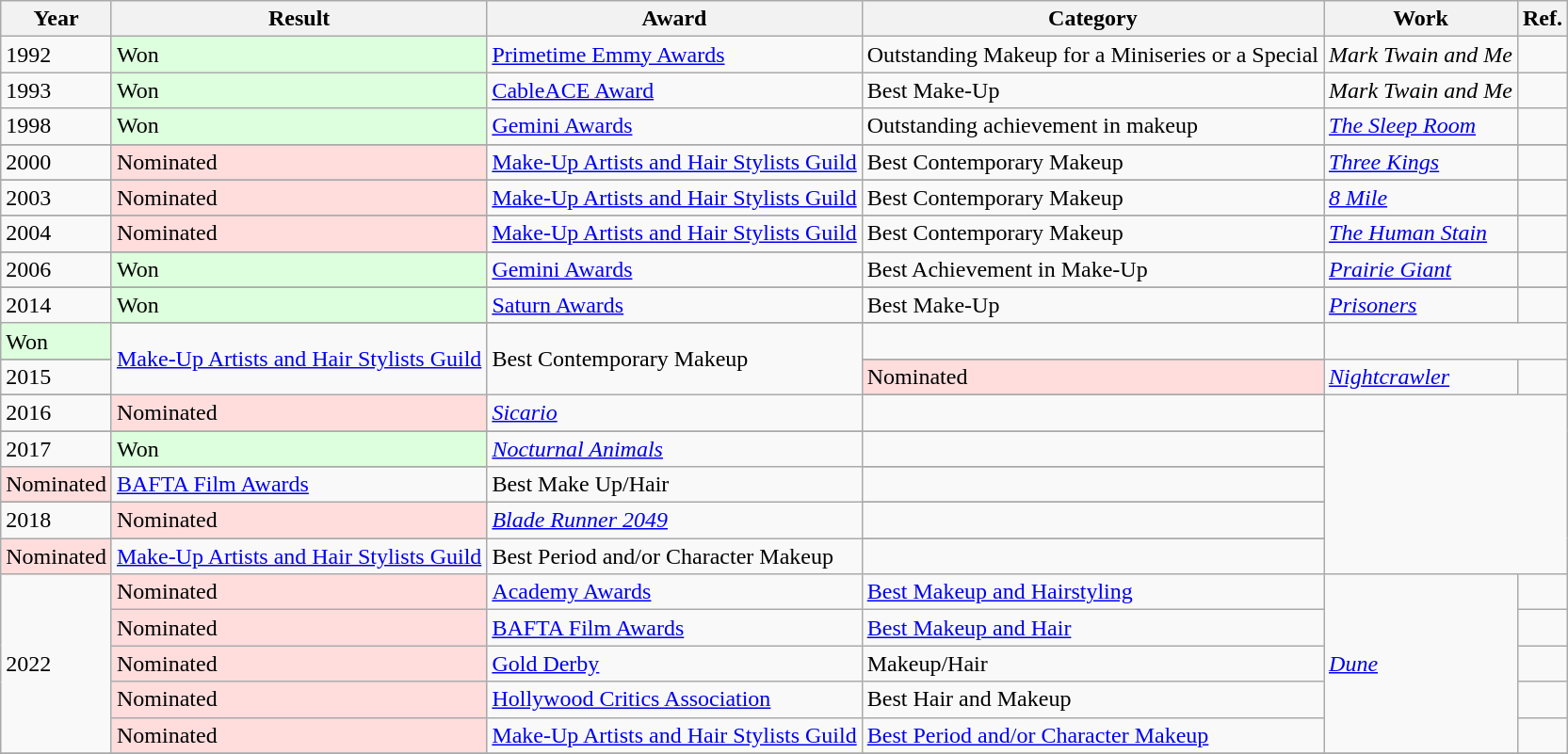<table class="wikitable">
<tr>
<th>Year</th>
<th>Result</th>
<th>Award</th>
<th>Category</th>
<th>Work</th>
<th>Ref.</th>
</tr>
<tr>
<td>1992</td>
<td style="background: #ddffdd">Won</td>
<td><a href='#'>Primetime Emmy Awards</a></td>
<td>Outstanding Makeup for a Miniseries or a Special</td>
<td><em>Mark Twain and Me</em></td>
<td></td>
</tr>
<tr>
<td rowspan="1">1993</td>
<td style="background: #ddffdd">Won</td>
<td><a href='#'>CableACE Award</a></td>
<td>Best Make-Up</td>
<td><em>Mark Twain and Me</em></td>
<td></td>
</tr>
<tr>
<td rowspan="1">1998</td>
<td style="background: #ddffdd">Won</td>
<td><a href='#'>Gemini Awards</a></td>
<td>Outstanding achievement in makeup</td>
<td><em><a href='#'>The Sleep Room</a></em></td>
<td></td>
</tr>
<tr>
</tr>
<tr>
<td rowspan="1">2000</td>
<td style="background: #ffdddd">Nominated</td>
<td><a href='#'>Make-Up Artists and Hair Stylists Guild</a></td>
<td>Best Contemporary Makeup</td>
<td><em><a href='#'>Three Kings</a></em></td>
<td></td>
</tr>
<tr>
</tr>
<tr>
<td rowspan="1">2003</td>
<td style="background: #ffdddd">Nominated</td>
<td><a href='#'>Make-Up Artists and Hair Stylists Guild</a></td>
<td>Best Contemporary Makeup</td>
<td><em><a href='#'>8 Mile</a></em></td>
<td></td>
</tr>
<tr>
</tr>
<tr>
<td rowspan="1">2004</td>
<td style="background: #ffdddd">Nominated</td>
<td><a href='#'>Make-Up Artists and Hair Stylists Guild</a></td>
<td>Best Contemporary Makeup</td>
<td><em><a href='#'>The Human Stain</a></em></td>
<td></td>
</tr>
<tr>
</tr>
<tr>
<td rowspan="1">2006</td>
<td style="background: #ddffdd">Won</td>
<td><a href='#'>Gemini Awards</a></td>
<td>Best Achievement in Make-Up</td>
<td><em><a href='#'>Prairie Giant</a></em></td>
<td></td>
</tr>
<tr>
</tr>
<tr>
<td rowspan="2">2014</td>
<td style="background: #ddffdd">Won</td>
<td><a href='#'>Saturn Awards</a></td>
<td>Best Make-Up</td>
<td rowspan="2"><em><a href='#'>Prisoners</a></em></td>
<td></td>
</tr>
<tr>
</tr>
<tr>
<td style="background: #ddffdd">Won</td>
<td rowspan="4"><a href='#'>Make-Up Artists and Hair Stylists Guild</a></td>
<td rowspan="4">Best Contemporary Makeup</td>
<td></td>
</tr>
<tr>
</tr>
<tr>
<td rowspan="1">2015</td>
<td style="background: #ffdddd">Nominated</td>
<td><em><a href='#'>Nightcrawler</a></em></td>
<td></td>
</tr>
<tr>
</tr>
<tr>
<td rowspan="1">2016</td>
<td style="background: #ffdddd">Nominated</td>
<td><em><a href='#'>Sicario</a></em></td>
<td></td>
</tr>
<tr>
</tr>
<tr>
<td rowspan="2">2017</td>
<td style="background: #ddffdd">Won</td>
<td rowspan="2"><em><a href='#'>Nocturnal Animals</a></em></td>
<td></td>
</tr>
<tr>
</tr>
<tr>
<td style="background: #ffdddd">Nominated</td>
<td rowspan="2"><a href='#'>BAFTA Film Awards</a></td>
<td rowspan="2">Best Make Up/Hair</td>
<td></td>
</tr>
<tr>
</tr>
<tr>
<td rowspan="2">2018</td>
<td style="background: #ffdddd">Nominated</td>
<td rowspan="2"><em><a href='#'>Blade Runner 2049</a></em></td>
<td></td>
</tr>
<tr>
</tr>
<tr>
<td style="background: #ffdddd">Nominated</td>
<td><a href='#'>Make-Up Artists and Hair Stylists Guild</a></td>
<td>Best Period and/or Character Makeup</td>
<td></td>
</tr>
<tr>
<td rowspan="5">2022</td>
<td style="background: #ffdddd">Nominated</td>
<td><a href='#'>Academy Awards</a></td>
<td><a href='#'>Best Makeup and Hairstyling</a></td>
<td rowspan="5"><em><a href='#'>Dune</a></em></td>
<td></td>
</tr>
<tr>
<td style="background: #ffdddd">Nominated</td>
<td><a href='#'>BAFTA Film Awards</a></td>
<td><a href='#'>Best Makeup and Hair</a></td>
<td></td>
</tr>
<tr>
<td style="background: #ffdddd">Nominated</td>
<td><a href='#'>Gold Derby</a></td>
<td>Makeup/Hair</td>
<td></td>
</tr>
<tr>
<td style="background: #ffdddd">Nominated</td>
<td><a href='#'>Hollywood Critics Association</a></td>
<td>Best Hair and Makeup</td>
<td></td>
</tr>
<tr>
<td style="background: #ffdddd">Nominated</td>
<td><a href='#'>Make-Up Artists and Hair Stylists Guild</a></td>
<td><a href='#'>Best Period and/or Character Makeup</a></td>
<td></td>
</tr>
<tr>
</tr>
</table>
